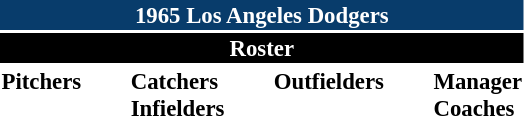<table class="toccolours" style="font-size: 95%;">
<tr>
<th colspan="10" style="background-color: #083c6b; color: white; text-align: center;">1965 Los Angeles Dodgers</th>
</tr>
<tr>
<td colspan="10" style="background-color: black; color: white; text-align: center;"><strong>Roster</strong></td>
</tr>
<tr>
<td valign="top"><strong>Pitchers</strong><br> 

 

 
 
  
 
 
 
 
</td>
<td width="25px"></td>
<td valign="top"><strong>Catchers</strong><br>


<strong>Infielders</strong>








</td>
<td width="25px"></td>
<td valign="top"><strong>Outfielders</strong><br>







</td>
<td width="25px"></td>
<td valign="top"><strong>Manager</strong><br>
<strong>Coaches</strong>



</td>
</tr>
</table>
